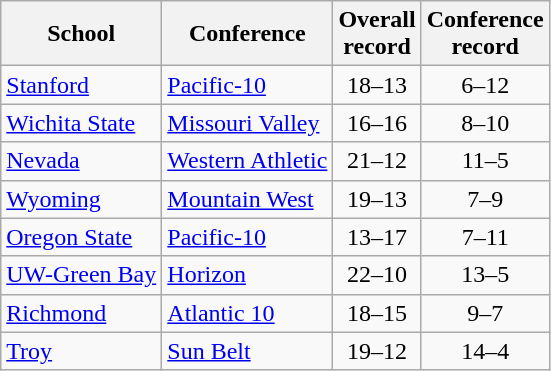<table class="wikitable sortable" style="text-align:center">
<tr>
<th>School</th>
<th>Conference</th>
<th>Overall<br>record</th>
<th>Conference<br>record</th>
</tr>
<tr>
<td align=left><a href='#'>Stanford</a></td>
<td align=left><a href='#'>Pacific-10</a></td>
<td>18–13</td>
<td>6–12</td>
</tr>
<tr>
<td align=left><a href='#'>Wichita State</a></td>
<td align=left><a href='#'>Missouri Valley</a></td>
<td>16–16</td>
<td>8–10</td>
</tr>
<tr>
<td align=left><a href='#'>Nevada</a></td>
<td align=left><a href='#'>Western Athletic</a></td>
<td>21–12</td>
<td>11–5</td>
</tr>
<tr>
<td align=left><a href='#'>Wyoming</a></td>
<td align=left><a href='#'>Mountain West</a></td>
<td>19–13</td>
<td>7–9</td>
</tr>
<tr>
<td align=left><a href='#'>Oregon State</a></td>
<td align=left><a href='#'>Pacific-10</a></td>
<td>13–17</td>
<td>7–11</td>
</tr>
<tr>
<td align=left><a href='#'>UW-Green Bay</a></td>
<td align=left><a href='#'>Horizon</a></td>
<td>22–10</td>
<td>13–5</td>
</tr>
<tr>
<td align=left><a href='#'>Richmond</a></td>
<td align=left><a href='#'>Atlantic 10</a></td>
<td>18–15</td>
<td>9–7</td>
</tr>
<tr>
<td align=left><a href='#'>Troy</a></td>
<td align=left><a href='#'>Sun Belt</a></td>
<td>19–12</td>
<td>14–4</td>
</tr>
</table>
